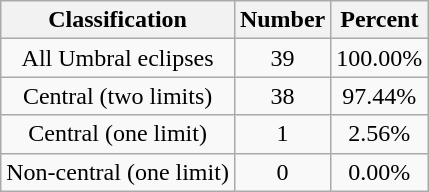<table class="wikitable sortable">
<tr align=center>
<th>Classification</th>
<th>Number</th>
<th>Percent</th>
</tr>
<tr align=center>
<td>All Umbral eclipses</td>
<td>39</td>
<td>100.00%</td>
</tr>
<tr align=center>
<td>Central (two limits)</td>
<td>38</td>
<td>97.44%</td>
</tr>
<tr align=center>
<td>Central (one limit)</td>
<td>1</td>
<td>2.56%</td>
</tr>
<tr align=center>
<td>Non-central (one limit)</td>
<td>0</td>
<td>0.00%</td>
</tr>
</table>
